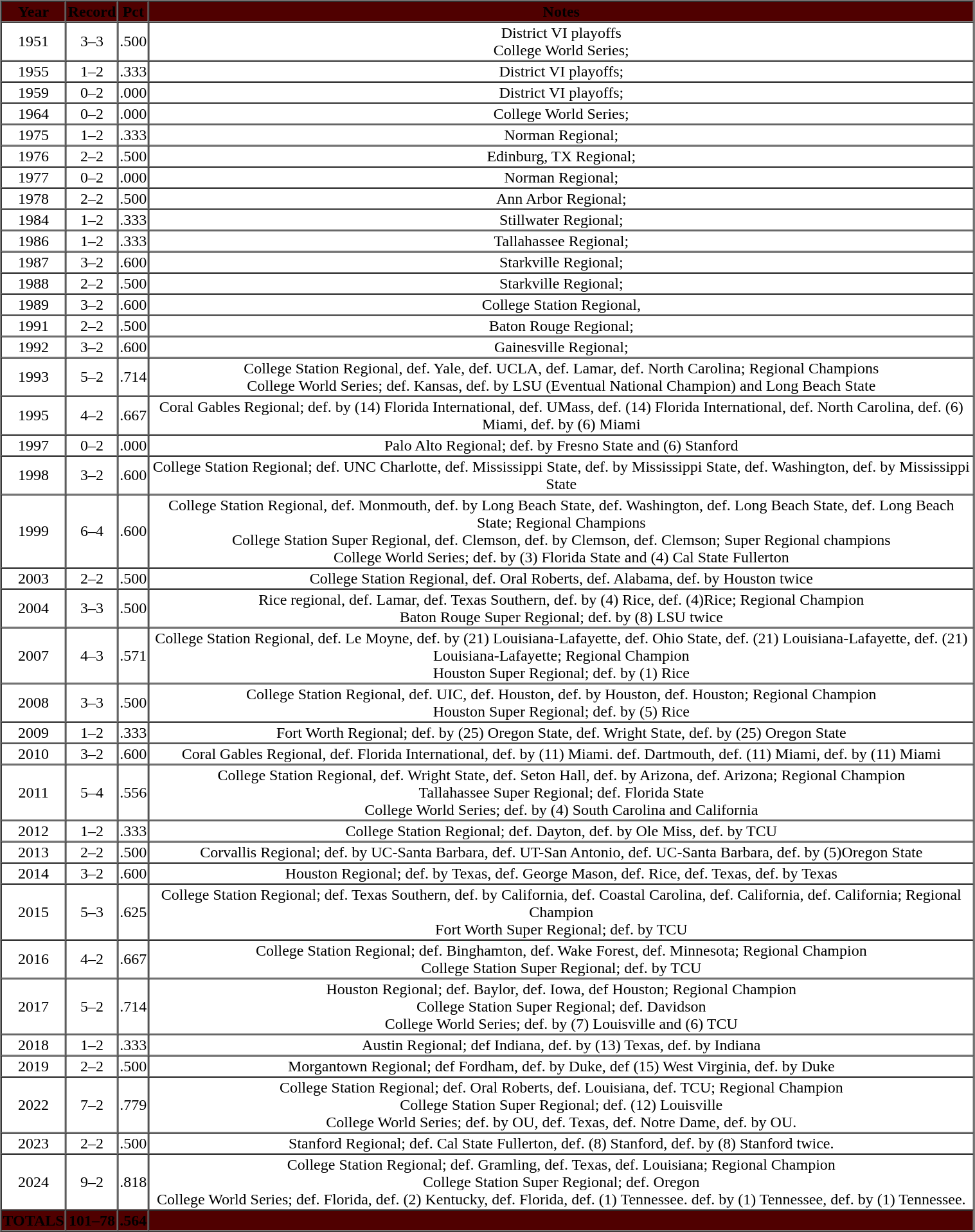<table cellpadding="1" border="1" cellspacing="0" width="80%" class="sortable" style="text-align:center;">
<tr>
<th bgcolor="#500000"><span>Year</span></th>
<th bgcolor="#500000"><span>Record</span></th>
<th bgcolor="#500000"><span>Pct</span></th>
<th bgcolor="#500000"><span>Notes</span></th>
</tr>
<tr>
<td>1951</td>
<td>3–3</td>
<td>.500</td>
<td>District VI playoffs <br>College World Series;</td>
</tr>
<tr>
<td>1955</td>
<td>1–2</td>
<td>.333</td>
<td>District VI playoffs;</td>
</tr>
<tr>
<td>1959</td>
<td>0–2</td>
<td>.000</td>
<td>District VI playoffs;</td>
</tr>
<tr>
<td>1964</td>
<td>0–2</td>
<td>.000</td>
<td>College World Series;</td>
</tr>
<tr>
<td>1975</td>
<td>1–2</td>
<td>.333</td>
<td>Norman Regional;</td>
</tr>
<tr>
<td>1976</td>
<td>2–2</td>
<td>.500</td>
<td>Edinburg, TX Regional;</td>
</tr>
<tr>
<td>1977</td>
<td>0–2</td>
<td>.000</td>
<td>Norman Regional;</td>
</tr>
<tr>
<td>1978</td>
<td>2–2</td>
<td>.500</td>
<td>Ann Arbor Regional;</td>
</tr>
<tr>
<td>1984</td>
<td>1–2</td>
<td>.333</td>
<td>Stillwater Regional;</td>
</tr>
<tr>
<td>1986</td>
<td>1–2</td>
<td>.333</td>
<td>Tallahassee Regional;</td>
</tr>
<tr>
<td>1987</td>
<td>3–2</td>
<td>.600</td>
<td>Starkville Regional;</td>
</tr>
<tr>
<td>1988</td>
<td>2–2</td>
<td>.500</td>
<td>Starkville Regional;</td>
</tr>
<tr>
<td>1989</td>
<td>3–2</td>
<td>.600</td>
<td>College Station Regional,</td>
</tr>
<tr>
<td>1991</td>
<td>2–2</td>
<td>.500</td>
<td>Baton Rouge Regional;</td>
</tr>
<tr>
<td>1992</td>
<td>3–2</td>
<td>.600</td>
<td>Gainesville Regional;</td>
</tr>
<tr>
<td>1993</td>
<td>5–2</td>
<td>.714</td>
<td>College Station Regional, def. Yale, def. UCLA, def. Lamar, def. North Carolina; Regional Champions<br>College World Series; def. Kansas, def. by LSU (Eventual National Champion) and Long Beach State</td>
</tr>
<tr>
<td>1995</td>
<td>4–2</td>
<td>.667</td>
<td>Coral Gables Regional; def. by (14) Florida International, def. UMass, def. (14) Florida International, def. North Carolina, def. (6) Miami, def. by (6) Miami</td>
</tr>
<tr>
<td>1997</td>
<td>0–2</td>
<td>.000</td>
<td>Palo Alto Regional; def. by Fresno State and (6) Stanford</td>
</tr>
<tr>
<td>1998</td>
<td>3–2</td>
<td>.600</td>
<td>College Station Regional; def. UNC Charlotte, def. Mississippi State, def. by Mississippi State, def. Washington, def. by Mississippi State</td>
</tr>
<tr>
<td>1999</td>
<td>6–4</td>
<td>.600</td>
<td>College Station Regional, def. Monmouth, def. by Long Beach State, def. Washington, def. Long Beach State, def. Long Beach State; Regional Champions<br>College Station Super Regional, def. Clemson, def. by Clemson, def. Clemson; Super Regional champions<br>College World Series; def. by (3) Florida State and (4) Cal State Fullerton</td>
</tr>
<tr>
<td>2003</td>
<td>2–2</td>
<td>.500</td>
<td>College Station Regional, def. Oral Roberts, def. Alabama, def. by Houston twice</td>
</tr>
<tr>
<td>2004</td>
<td>3–3</td>
<td>.500</td>
<td>Rice regional, def. Lamar, def. Texas Southern, def. by (4) Rice, def. (4)Rice; Regional Champion<br>Baton Rouge Super Regional; def. by (8) LSU twice</td>
</tr>
<tr>
<td>2007</td>
<td>4–3</td>
<td>.571</td>
<td>College Station Regional, def. Le Moyne, def. by (21) Louisiana-Lafayette, def. Ohio State, def. (21) Louisiana-Lafayette, def. (21) Louisiana-Lafayette; Regional Champion<br>Houston Super Regional; def. by (1) Rice</td>
</tr>
<tr>
<td>2008</td>
<td>3–3</td>
<td>.500</td>
<td>College Station Regional, def. UIC, def. Houston, def. by Houston, def. Houston; Regional Champion<br>Houston Super Regional; def. by (5) Rice</td>
</tr>
<tr>
<td>2009</td>
<td>1–2</td>
<td>.333</td>
<td>Fort Worth Regional; def. by (25) Oregon State, def. Wright State, def. by (25) Oregon State</td>
</tr>
<tr>
<td>2010</td>
<td>3–2</td>
<td>.600</td>
<td>Coral Gables Regional, def. Florida International, def. by (11) Miami. def. Dartmouth, def. (11) Miami, def. by (11) Miami</td>
</tr>
<tr>
<td>2011</td>
<td>5–4</td>
<td>.556</td>
<td>College Station Regional, def. Wright State, def. Seton Hall, def. by Arizona, def. Arizona; Regional Champion<br>Tallahassee Super Regional; def. Florida State<br>College World Series; def. by (4) South Carolina and California</td>
</tr>
<tr>
<td>2012</td>
<td>1–2</td>
<td>.333</td>
<td>College Station Regional; def. Dayton, def. by Ole Miss, def. by TCU</td>
</tr>
<tr>
<td>2013</td>
<td>2–2</td>
<td>.500</td>
<td>Corvallis Regional; def. by UC-Santa Barbara, def. UT-San Antonio, def. UC-Santa Barbara, def. by (5)Oregon State</td>
</tr>
<tr>
<td>2014</td>
<td>3–2</td>
<td>.600</td>
<td>Houston Regional; def. by Texas, def. George Mason, def. Rice, def. Texas, def. by Texas</td>
</tr>
<tr>
<td>2015</td>
<td>5–3</td>
<td>.625</td>
<td>College Station Regional; def. Texas Southern, def. by California, def. Coastal Carolina, def. California, def. California; Regional Champion<br>Fort Worth Super Regional; def. by TCU</td>
</tr>
<tr>
<td>2016</td>
<td>4–2</td>
<td>.667</td>
<td>College Station Regional; def. Binghamton, def. Wake Forest, def. Minnesota; Regional Champion<br>College Station Super Regional; def. by TCU</td>
</tr>
<tr>
<td>2017</td>
<td>5–2</td>
<td>.714</td>
<td>Houston Regional; def. Baylor, def. Iowa, def Houston; Regional Champion<br>College Station Super Regional; def. Davidson <br>College World Series; def. by (7) Louisville and (6) TCU</td>
</tr>
<tr>
<td>2018</td>
<td>1–2</td>
<td>.333</td>
<td>Austin Regional; def Indiana, def. by (13) Texas, def. by Indiana</td>
</tr>
<tr>
<td>2019</td>
<td>2–2</td>
<td>.500</td>
<td>Morgantown Regional; def Fordham, def. by Duke, def (15) West Virginia, def. by Duke</td>
</tr>
<tr>
<td>2022</td>
<td>7–2</td>
<td>.779</td>
<td>College Station Regional; def. Oral Roberts, def. Louisiana, def. TCU; Regional Champion<br>College Station Super Regional; def. (12) Louisville<br>College World Series; def. by OU, def. Texas, def. Notre Dame, def. by OU.</td>
</tr>
<tr>
<td>2023</td>
<td>2–2</td>
<td>.500</td>
<td>Stanford Regional; def. Cal State Fullerton, def. (8) Stanford, def. by (8) Stanford twice.</td>
</tr>
<tr>
<td>2024</td>
<td>9–2</td>
<td>.818</td>
<td>College Station Regional; def. Gramling, def. Texas, def. Louisiana; Regional Champion<br>College Station Super Regional; def. Oregon<br>College World Series; def. Florida, def. (2) Kentucky, def. Florida, def. (1) Tennessee. def. by (1) Tennessee, def. by (1) Tennessee.</td>
</tr>
<tr class="sortbottom">
<td bgcolor="#500000"><span><strong>TOTALS</strong></span></td>
<td bgcolor="#500000"><span><strong>101–78</strong></span></td>
<td bgcolor="#500000"><span><strong>.564</strong></span></td>
<td bgcolor="#500000"><span></span></td>
</tr>
</table>
